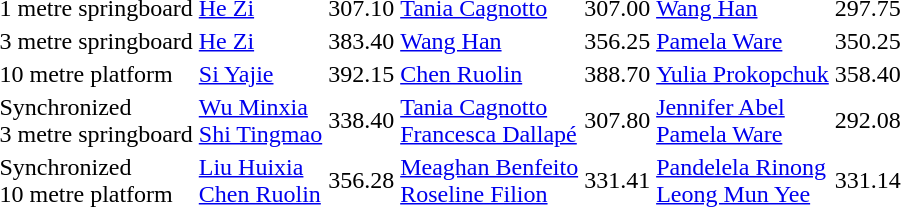<table>
<tr>
<td>1 metre springboard<br></td>
<td><a href='#'>He Zi</a><br><em></em></td>
<td>307.10</td>
<td><a href='#'>Tania Cagnotto</a><br><em></em></td>
<td>307.00</td>
<td><a href='#'>Wang Han</a><br><em></em></td>
<td>297.75</td>
</tr>
<tr>
<td>3 metre springboard<br></td>
<td><a href='#'>He Zi</a><br><em></em></td>
<td>383.40</td>
<td><a href='#'>Wang Han</a><br><em></em></td>
<td>356.25</td>
<td><a href='#'>Pamela Ware</a><br><em></em></td>
<td>350.25</td>
</tr>
<tr>
<td>10 metre platform<br></td>
<td><a href='#'>Si Yajie</a><br><em></em></td>
<td>392.15</td>
<td><a href='#'>Chen Ruolin</a><br><em></em></td>
<td>388.70</td>
<td><a href='#'>Yulia Prokopchuk</a><br><em></em></td>
<td>358.40</td>
</tr>
<tr>
<td>Synchronized<br>3 metre springboard<br></td>
<td><a href='#'>Wu Minxia</a><br><a href='#'>Shi Tingmao</a><br><em></em></td>
<td>338.40</td>
<td><a href='#'>Tania Cagnotto</a><br><a href='#'>Francesca Dallapé</a><br><em></em></td>
<td>307.80</td>
<td><a href='#'>Jennifer Abel</a><br><a href='#'>Pamela Ware</a><br><em></em></td>
<td>292.08</td>
</tr>
<tr>
<td>Synchronized<br>10 metre platform<br></td>
<td><a href='#'>Liu Huixia</a><br><a href='#'>Chen Ruolin</a><br><em></em></td>
<td>356.28</td>
<td><a href='#'>Meaghan Benfeito</a><br><a href='#'>Roseline Filion</a><br><em></em></td>
<td>331.41</td>
<td><a href='#'>Pandelela Rinong</a><br><a href='#'>Leong Mun Yee</a><br><em></em></td>
<td>331.14</td>
</tr>
</table>
